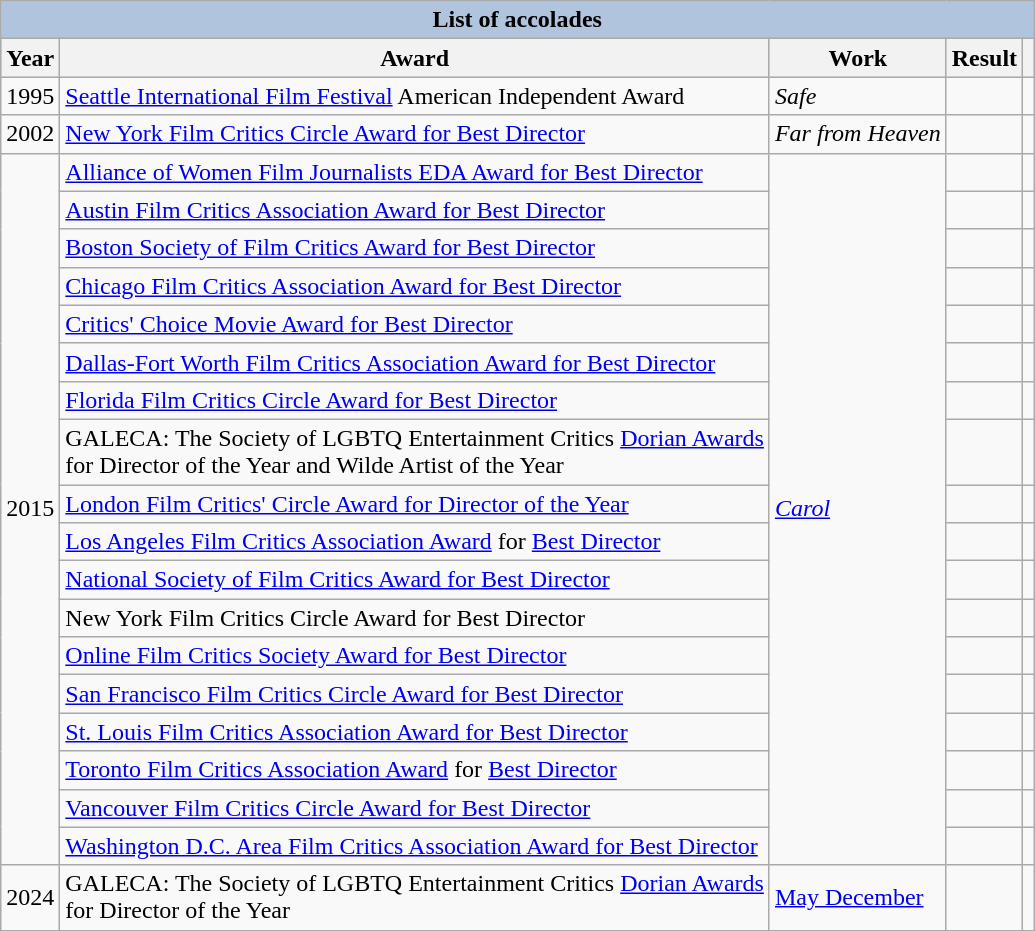<table class="wikitable sortable">
<tr style="background:#ccc; text-align:center;">
<th colspan=5 style="background:#B0C4DE;">List of accolades</th>
</tr>
<tr style="background:#ccc; text-align:center;">
<th scope="col">Year</th>
<th scope="col">Award</th>
<th scope="col">Work</th>
<th scope="col">Result</th>
<th scope="col" class="unsortable"></th>
</tr>
<tr>
<td>1995</td>
<td><a href='#'>Seattle International Film Festival</a> American Independent Award</td>
<td><em>Safe</em></td>
<td></td>
<td></td>
</tr>
<tr>
<td>2002</td>
<td><a href='#'>New York Film Critics Circle Award for Best Director</a></td>
<td><em>Far from Heaven</em></td>
<td></td>
<td></td>
</tr>
<tr>
<td rowspan=18>2015</td>
<td><a href='#'>Alliance of Women Film Journalists EDA Award for Best Director</a></td>
<td rowspan=18><em><a href='#'>Carol</a></em></td>
<td></td>
<td></td>
</tr>
<tr>
<td><a href='#'>Austin Film Critics Association Award for Best Director</a></td>
<td></td>
<td></td>
</tr>
<tr>
<td><a href='#'>Boston Society of Film Critics Award for Best Director</a></td>
<td></td>
<td></td>
</tr>
<tr>
<td><a href='#'>Chicago Film Critics Association Award for Best Director</a></td>
<td></td>
<td></td>
</tr>
<tr>
<td><a href='#'>Critics' Choice Movie Award for Best Director</a></td>
<td></td>
<td></td>
</tr>
<tr>
<td><a href='#'>Dallas-Fort Worth Film Critics Association Award for Best Director</a></td>
<td></td>
<td></td>
</tr>
<tr>
<td><a href='#'>Florida Film Critics Circle Award for Best Director</a></td>
<td></td>
<td></td>
</tr>
<tr>
<td>GALECA: The Society of LGBTQ Entertainment Critics <a href='#'>Dorian Awards</a> <br> for Director of the Year and Wilde Artist of the Year</td>
<td></td>
<td></td>
</tr>
<tr>
<td><a href='#'>London Film Critics' Circle Award for Director of the Year</a></td>
<td></td>
<td></td>
</tr>
<tr>
<td><a href='#'>Los Angeles Film Critics Association Award</a> for <a href='#'>Best Director</a></td>
<td></td>
<td></td>
</tr>
<tr>
<td><a href='#'>National Society of Film Critics Award for Best Director</a></td>
<td></td>
<td></td>
</tr>
<tr>
<td>New York Film Critics Circle Award for Best Director</td>
<td></td>
<td></td>
</tr>
<tr>
<td><a href='#'>Online Film Critics Society Award for Best Director</a></td>
<td></td>
<td></td>
</tr>
<tr>
<td><a href='#'>San Francisco Film Critics Circle Award for Best Director</a></td>
<td></td>
<td></td>
</tr>
<tr>
<td><a href='#'>St. Louis Film Critics Association Award for Best Director</a></td>
<td></td>
<td></td>
</tr>
<tr>
<td><a href='#'>Toronto Film Critics Association Award</a> for <a href='#'>Best Director</a></td>
<td></td>
<td></td>
</tr>
<tr>
<td><a href='#'>Vancouver Film Critics Circle Award for Best Director</a></td>
<td></td>
<td></td>
</tr>
<tr>
<td><a href='#'>Washington D.C. Area Film Critics Association Award for Best Director</a></td>
<td></td>
<td></td>
</tr>
<tr>
<td>2024</td>
<td>GALECA: The Society of LGBTQ Entertainment Critics <a href='#'>Dorian Awards</a> <br> for Director of the Year</td>
<td><a href='#'>May December</a></td>
<td></td>
<td></td>
</tr>
<tr>
</tr>
</table>
